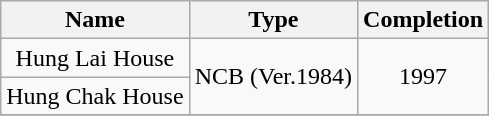<table class="wikitable" style="text-align: center">
<tr>
<th>Name</th>
<th>Type</th>
<th>Completion</th>
</tr>
<tr>
<td>Hung Lai House</td>
<td rowspan="2">NCB (Ver.1984)</td>
<td rowspan="2">1997</td>
</tr>
<tr>
<td>Hung Chak House</td>
</tr>
<tr>
</tr>
</table>
